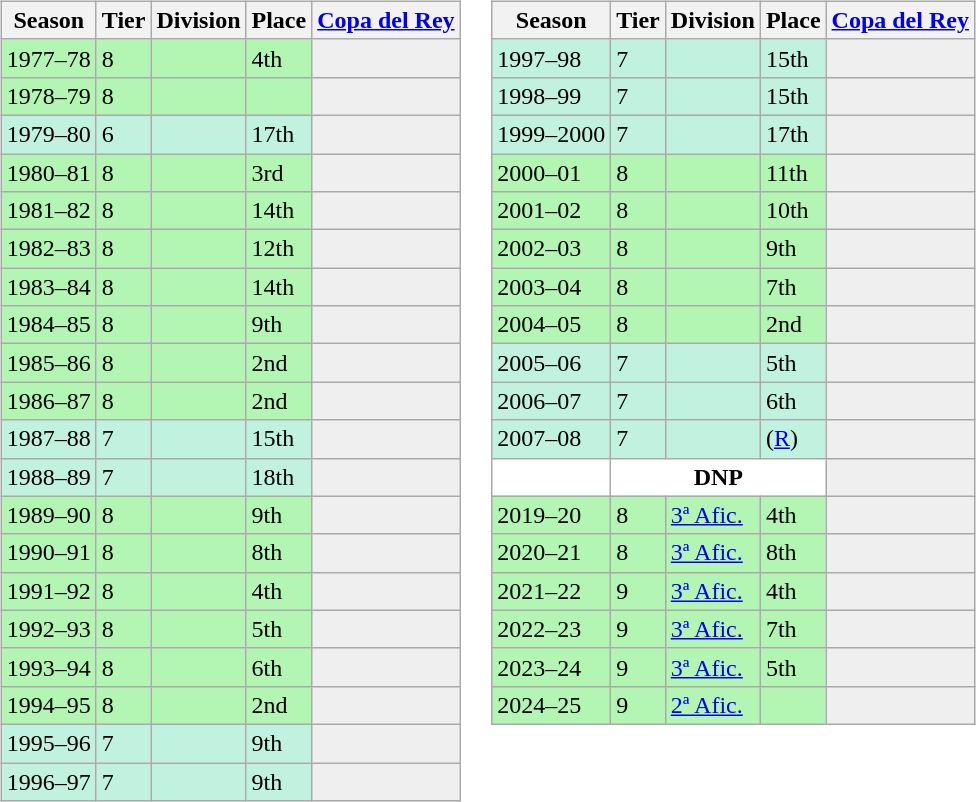<table>
<tr>
<td valign="top" width=0%><br><table class="wikitable">
<tr style="background:#f0f6fa;">
<th>Season</th>
<th>Tier</th>
<th>Division</th>
<th>Place</th>
<th><a href='#'>Copa del Rey</a></th>
</tr>
<tr>
<td style="background:#B3F5B3;">1977–78</td>
<td style="background:#B3F5B3;">8</td>
<td style="background:#B3F5B3;"></td>
<td style="background:#B3F5B3;">4th</td>
<th style="background:#efefef;"></th>
</tr>
<tr>
<td style="background:#B3F5B3;">1978–79</td>
<td style="background:#B3F5B3;">8</td>
<td style="background:#B3F5B3;"></td>
<td style="background:#B3F5B3;"></td>
<th style="background:#efefef;"></th>
</tr>
<tr>
<td style="background:#C0F2DF;">1979–80</td>
<td style="background:#C0F2DF;">6</td>
<td style="background:#C0F2DF;"></td>
<td style="background:#C0F2DF;">17th</td>
<th style="background:#efefef;"></th>
</tr>
<tr>
<td style="background:#B3F5B3;">1980–81</td>
<td style="background:#B3F5B3;">8</td>
<td style="background:#B3F5B3;"></td>
<td style="background:#B3F5B3;">3rd</td>
<th style="background:#efefef;"></th>
</tr>
<tr>
<td style="background:#B3F5B3;">1981–82</td>
<td style="background:#B3F5B3;">8</td>
<td style="background:#B3F5B3;"></td>
<td style="background:#B3F5B3;">14th</td>
<th style="background:#efefef;"></th>
</tr>
<tr>
<td style="background:#B3F5B3;">1982–83</td>
<td style="background:#B3F5B3;">8</td>
<td style="background:#B3F5B3;"></td>
<td style="background:#B3F5B3;">12th</td>
<th style="background:#efefef;"></th>
</tr>
<tr>
<td style="background:#B3F5B3;">1983–84</td>
<td style="background:#B3F5B3;">8</td>
<td style="background:#B3F5B3;"></td>
<td style="background:#B3F5B3;">14th</td>
<th style="background:#efefef;"></th>
</tr>
<tr>
<td style="background:#B3F5B3;">1984–85</td>
<td style="background:#B3F5B3;">8</td>
<td style="background:#B3F5B3;"></td>
<td style="background:#B3F5B3;">9th</td>
<th style="background:#efefef;"></th>
</tr>
<tr>
<td style="background:#B3F5B3;">1985–86</td>
<td style="background:#B3F5B3;">8</td>
<td style="background:#B3F5B3;"></td>
<td style="background:#B3F5B3;">2nd</td>
<th style="background:#efefef;"></th>
</tr>
<tr>
<td style="background:#B3F5B3;">1986–87</td>
<td style="background:#B3F5B3;">8</td>
<td style="background:#B3F5B3;"></td>
<td style="background:#B3F5B3;">2nd</td>
<th style="background:#efefef;"></th>
</tr>
<tr>
<td style="background:#C0F2DF;">1987–88</td>
<td style="background:#C0F2DF;">7</td>
<td style="background:#C0F2DF;"></td>
<td style="background:#C0F2DF;">15th</td>
<th style="background:#efefef;"></th>
</tr>
<tr>
<td style="background:#C0F2DF;">1988–89</td>
<td style="background:#C0F2DF;">7</td>
<td style="background:#C0F2DF;"></td>
<td style="background:#C0F2DF;">18th</td>
<th style="background:#efefef;"></th>
</tr>
<tr>
<td style="background:#B3F5B3;">1989–90</td>
<td style="background:#B3F5B3;">8</td>
<td style="background:#B3F5B3;"></td>
<td style="background:#B3F5B3;">9th</td>
<th style="background:#efefef;"></th>
</tr>
<tr>
<td style="background:#B3F5B3;">1990–91</td>
<td style="background:#B3F5B3;">8</td>
<td style="background:#B3F5B3;"></td>
<td style="background:#B3F5B3;">8th</td>
<th style="background:#efefef;"></th>
</tr>
<tr>
<td style="background:#B3F5B3;">1991–92</td>
<td style="background:#B3F5B3;">8</td>
<td style="background:#B3F5B3;"></td>
<td style="background:#B3F5B3;">4th</td>
<th style="background:#efefef;"></th>
</tr>
<tr>
<td style="background:#B3F5B3;">1992–93</td>
<td style="background:#B3F5B3;">8</td>
<td style="background:#B3F5B3;"></td>
<td style="background:#B3F5B3;">5th</td>
<th style="background:#efefef;"></th>
</tr>
<tr>
<td style="background:#B3F5B3;">1993–94</td>
<td style="background:#B3F5B3;">8</td>
<td style="background:#B3F5B3;"></td>
<td style="background:#B3F5B3;">6th</td>
<th style="background:#efefef;"></th>
</tr>
<tr>
<td style="background:#B3F5B3;">1994–95</td>
<td style="background:#B3F5B3;">8</td>
<td style="background:#B3F5B3;"></td>
<td style="background:#B3F5B3;">2nd</td>
<th style="background:#efefef;"></th>
</tr>
<tr>
<td style="background:#C0F2DF;">1995–96</td>
<td style="background:#C0F2DF;">7</td>
<td style="background:#C0F2DF;"></td>
<td style="background:#C0F2DF;">9th</td>
<th style="background:#efefef;"></th>
</tr>
<tr>
<td style="background:#C0F2DF;">1996–97</td>
<td style="background:#C0F2DF;">7</td>
<td style="background:#C0F2DF;"></td>
<td style="background:#C0F2DF;">9th</td>
<th style="background:#efefef;"></th>
</tr>
</table>
</td>
<td valign="top" width=0%><br><table class="wikitable">
<tr style="background:#f0f6fa;">
<th>Season</th>
<th>Tier</th>
<th>Division</th>
<th>Place</th>
<th><a href='#'>Copa del Rey</a></th>
</tr>
<tr>
<td style="background:#C0F2DF;">1997–98</td>
<td style="background:#C0F2DF;">7</td>
<td style="background:#C0F2DF;"></td>
<td style="background:#C0F2DF;">15th</td>
<th style="background:#efefef;"></th>
</tr>
<tr>
<td style="background:#C0F2DF;">1998–99</td>
<td style="background:#C0F2DF;">7</td>
<td style="background:#C0F2DF;"></td>
<td style="background:#C0F2DF;">15th</td>
<th style="background:#efefef;"></th>
</tr>
<tr>
<td style="background:#C0F2DF;">1999–2000</td>
<td style="background:#C0F2DF;">7</td>
<td style="background:#C0F2DF;"></td>
<td style="background:#C0F2DF;">17th</td>
<th style="background:#efefef;"></th>
</tr>
<tr>
<td style="background:#B3F5B3;">2000–01</td>
<td style="background:#B3F5B3;">8</td>
<td style="background:#B3F5B3;"></td>
<td style="background:#B3F5B3;">11th</td>
<th style="background:#efefef;"></th>
</tr>
<tr>
<td style="background:#B3F5B3;">2001–02</td>
<td style="background:#B3F5B3;">8</td>
<td style="background:#B3F5B3;"></td>
<td style="background:#B3F5B3;">10th</td>
<th style="background:#efefef;"></th>
</tr>
<tr>
<td style="background:#B3F5B3;">2002–03</td>
<td style="background:#B3F5B3;">8</td>
<td style="background:#B3F5B3;"></td>
<td style="background:#B3F5B3;">9th</td>
<th style="background:#efefef;"></th>
</tr>
<tr>
<td style="background:#B3F5B3;">2003–04</td>
<td style="background:#B3F5B3;">8</td>
<td style="background:#B3F5B3;"></td>
<td style="background:#B3F5B3;">7th</td>
<th style="background:#efefef;"></th>
</tr>
<tr>
<td style="background:#B3F5B3;">2004–05</td>
<td style="background:#B3F5B3;">8</td>
<td style="background:#B3F5B3;"></td>
<td style="background:#B3F5B3;">2nd</td>
<th style="background:#efefef;"></th>
</tr>
<tr>
<td style="background:#C0F2DF;">2005–06</td>
<td style="background:#C0F2DF;">7</td>
<td style="background:#C0F2DF;"></td>
<td style="background:#C0F2DF;">5th</td>
<th style="background:#efefef;"></th>
</tr>
<tr>
<td style="background:#C0F2DF;">2006–07</td>
<td style="background:#C0F2DF;">7</td>
<td style="background:#C0F2DF;"></td>
<td style="background:#C0F2DF;">6th</td>
<th style="background:#efefef;"></th>
</tr>
<tr>
<td style="background:#C0F2DF;">2007–08</td>
<td style="background:#C0F2DF;">7</td>
<td style="background:#C0F2DF;"></td>
<td style="background:#C0F2DF;">(<a href='#'>R</a>)</td>
<th style="background:#efefef;"></th>
</tr>
<tr>
<td style="background:#FFFFFF;"></td>
<th style="background:#FFFFFF;" colspan="3">DNP</th>
<th style="background:#efefef;"></th>
</tr>
<tr>
<td style="background:#B3F5B3;">2019–20</td>
<td style="background:#B3F5B3;">8</td>
<td style="background:#B3F5B3;"><a href='#'>3ª Afic.</a></td>
<td style="background:#B3F5B3;">4th</td>
<th style="background:#efefef;"></th>
</tr>
<tr>
<td style="background:#B3F5B3;">2020–21</td>
<td style="background:#B3F5B3;">8</td>
<td style="background:#B3F5B3;"><a href='#'>3ª Afic.</a></td>
<td style="background:#B3F5B3;">8th</td>
<th style="background:#efefef;"></th>
</tr>
<tr>
<td style="background:#B3F5B3;">2021–22</td>
<td style="background:#B3F5B3;">9</td>
<td style="background:#B3F5B3;"><a href='#'>3ª Afic.</a></td>
<td style="background:#B3F5B3;">4th</td>
<th style="background:#efefef;"></th>
</tr>
<tr>
<td style="background:#B3F5B3;">2022–23</td>
<td style="background:#B3F5B3;">9</td>
<td style="background:#B3F5B3;"><a href='#'>3ª Afic.</a></td>
<td style="background:#B3F5B3;">7th</td>
<th style="background:#efefef;"></th>
</tr>
<tr>
<td style="background:#B3F5B3;">2023–24</td>
<td style="background:#B3F5B3;">9</td>
<td style="background:#B3F5B3;"><a href='#'>3ª Afic.</a></td>
<td style="background:#B3F5B3;">5th</td>
<th style="background:#efefef;"></th>
</tr>
<tr>
<td style="background:#B3F5B3;">2024–25</td>
<td style="background:#B3F5B3;">9</td>
<td style="background:#B3F5B3;"><a href='#'>2ª Afic.</a></td>
<td style="background:#B3F5B3;"></td>
<th style="background:#efefef;"></th>
</tr>
</table>
</td>
</tr>
</table>
